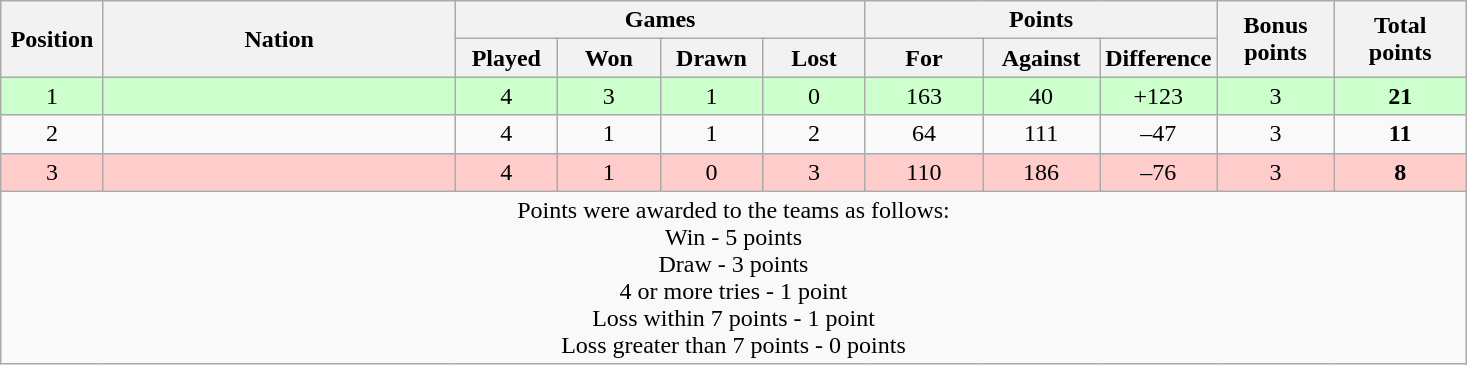<table class="wikitable" style="text-align:center">
<tr>
<th rowspan="2" style="width:7%;">Position</th>
<th rowspan="2" style="width:24%;">Nation</th>
<th colspan="4" style="width:30%;">Games</th>
<th colspan="3" style="width:32%;">Points</th>
<th rowspan="2" style="width:8%;">Bonus<br>points</th>
<th rowspan="2" style="width:10%;">Total<br>points</th>
</tr>
<tr>
<th style="width:7%;">Played</th>
<th style="width:7%;">Won</th>
<th style="width:7%;">Drawn</th>
<th style="width:7%;">Lost</th>
<th style="width:8%;">For</th>
<th style="width:8%;">Against</th>
<th style="width:8%;">Difference</th>
</tr>
<tr bgcolor="#ccffcc">
<td>1</td>
<td align="left"></td>
<td>4</td>
<td>3</td>
<td>1</td>
<td>0</td>
<td>163</td>
<td>40</td>
<td>+123</td>
<td>3</td>
<td><strong>21</strong></td>
</tr>
<tr>
<td>2</td>
<td align="left"></td>
<td>4</td>
<td>1</td>
<td>1</td>
<td>2</td>
<td>64</td>
<td>111</td>
<td>–47</td>
<td>3</td>
<td><strong>11</strong></td>
</tr>
<tr bgcolor="#ffcccc">
<td>3</td>
<td align="left"></td>
<td>4</td>
<td>1</td>
<td>0</td>
<td>3</td>
<td>110</td>
<td>186</td>
<td>–76</td>
<td>3</td>
<td><strong>8</strong></td>
</tr>
<tr>
<td colspan="100%" style="text-align:center;">Points were awarded to the teams as follows:<br>Win - 5 points<br>Draw - 3 points<br> 4 or more tries - 1 point<br> Loss within 7 points - 1 point<br>Loss greater than 7 points - 0 points</td>
</tr>
</table>
